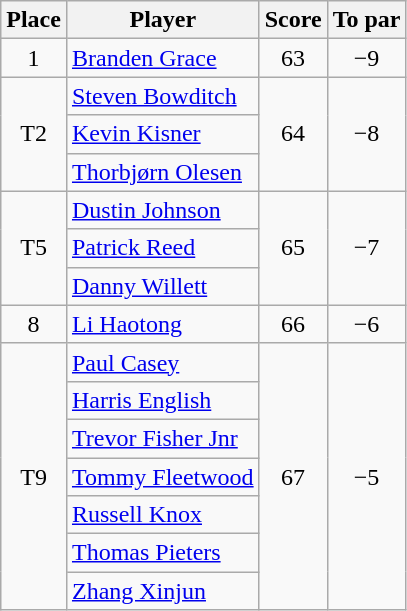<table class="wikitable">
<tr>
<th>Place</th>
<th>Player</th>
<th>Score</th>
<th>To par</th>
</tr>
<tr>
<td align=center>1</td>
<td> <a href='#'>Branden Grace</a></td>
<td align=center>63</td>
<td align=center>−9</td>
</tr>
<tr>
<td rowspan=3 align=center>T2</td>
<td> <a href='#'>Steven Bowditch</a></td>
<td rowspan=3 align=center>64</td>
<td rowspan=3 align=center>−8</td>
</tr>
<tr>
<td> <a href='#'>Kevin Kisner</a></td>
</tr>
<tr>
<td> <a href='#'>Thorbjørn Olesen</a></td>
</tr>
<tr>
<td rowspan=3 align=center>T5</td>
<td> <a href='#'>Dustin Johnson</a></td>
<td rowspan=3 align=center>65</td>
<td rowspan=3 align=center>−7</td>
</tr>
<tr>
<td> <a href='#'>Patrick Reed</a></td>
</tr>
<tr>
<td> <a href='#'>Danny Willett</a></td>
</tr>
<tr>
<td align=center>8</td>
<td> <a href='#'>Li Haotong</a></td>
<td align=center>66</td>
<td align=center>−6</td>
</tr>
<tr>
<td rowspan=7 align=center>T9</td>
<td> <a href='#'>Paul Casey</a></td>
<td rowspan=7 align=center>67</td>
<td rowspan=7 align=center>−5</td>
</tr>
<tr>
<td> <a href='#'>Harris English</a></td>
</tr>
<tr>
<td> <a href='#'>Trevor Fisher Jnr</a></td>
</tr>
<tr>
<td> <a href='#'>Tommy Fleetwood</a></td>
</tr>
<tr>
<td> <a href='#'>Russell Knox</a></td>
</tr>
<tr>
<td> <a href='#'>Thomas Pieters</a></td>
</tr>
<tr>
<td> <a href='#'>Zhang Xinjun</a></td>
</tr>
</table>
